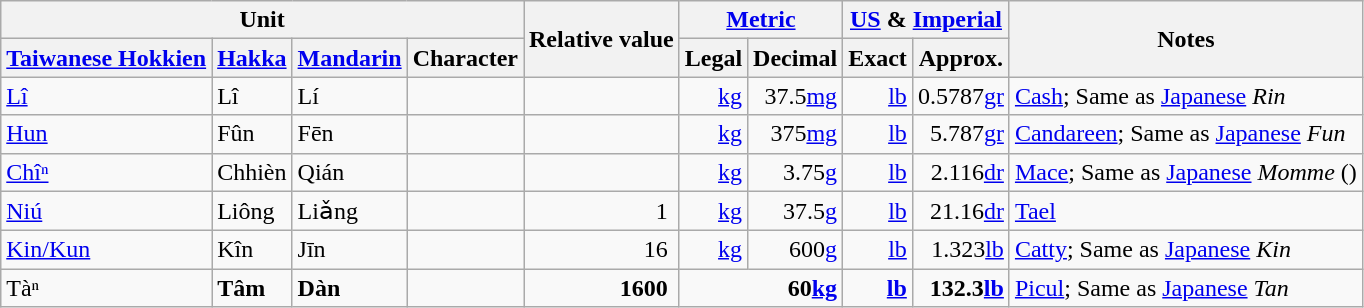<table class=wikitable>
<tr>
<th colspan=4>Unit</th>
<th rowspan=2>Relative value</th>
<th colspan=2><a href='#'>Metric</a></th>
<th colspan=2><a href='#'>US</a> & <a href='#'>Imperial</a></th>
<th rowspan=2>Notes</th>
</tr>
<tr>
<th><a href='#'>Taiwanese Hokkien</a></th>
<th><a href='#'>Hakka</a></th>
<th><a href='#'>Mandarin</a></th>
<th>Character</th>
<th>Legal</th>
<th>Decimal</th>
<th>Exact</th>
<th>Approx.</th>
</tr>
<tr>
<td><a href='#'>Lî</a></td>
<td>Lî</td>
<td>Lí</td>
<td align=center></td>
<td align=right> </td>
<td align=right><a href='#'>kg</a></td>
<td align=right>37.5<a href='#'>mg</a></td>
<td align=right><a href='#'>lb</a></td>
<td align=right>0.5787<a href='#'>gr</a></td>
<td><a href='#'>Cash</a>; Same as <a href='#'>Japanese</a> <em>Rin</em></td>
</tr>
<tr>
<td><a href='#'>Hun</a></td>
<td>Fûn</td>
<td>Fēn</td>
<td align=center></td>
<td align=right> </td>
<td align=right><a href='#'>kg</a></td>
<td align=right>375<a href='#'>mg</a></td>
<td align=right><a href='#'>lb</a></td>
<td align=right>5.787<a href='#'>gr</a></td>
<td><a href='#'>Candareen</a>; Same as <a href='#'>Japanese</a> <em>Fun</em></td>
</tr>
<tr>
<td><a href='#'>Chîⁿ</a></td>
<td>Chhièn</td>
<td>Qián</td>
<td align=center></td>
<td align=right> </td>
<td align=right><a href='#'>kg</a></td>
<td align=right>3.75<a href='#'>g</a></td>
<td align=right><a href='#'>lb</a></td>
<td align=right>2.116<a href='#'>dr</a></td>
<td><a href='#'>Mace</a>; Same as <a href='#'>Japanese</a> <em>Momme</em> ()</td>
</tr>
<tr>
<td><a href='#'>Niú</a></td>
<td>Liông</td>
<td>Liǎng</td>
<td align=center></td>
<td align=right>1 </td>
<td align=right><a href='#'>kg</a></td>
<td align=right>37.5<a href='#'>g</a></td>
<td align=right><a href='#'>lb</a></td>
<td align=right>21.16<a href='#'>dr</a></td>
<td><a href='#'>Tael</a></td>
</tr>
<tr>
<td><a href='#'>Kin/Kun</a></td>
<td>Kîn</td>
<td>Jīn</td>
<td align=center></td>
<td align=right>16 </td>
<td align=right><a href='#'>kg</a></td>
<td align=right>600<a href='#'>g</a></td>
<td align=right><a href='#'>lb</a></td>
<td align=right>1.323<a href='#'>lb</a></td>
<td><a href='#'>Catty</a>; Same as <a href='#'>Japanese</a> <em>Kin</em></td>
</tr>
<tr>
<td>Tàⁿ</td>
<td><strong>Tâm</strong></td>
<td><strong>Dàn</strong></td>
<td align=center><strong></strong></td>
<td align=right><strong>1600 </strong></td>
<td colspan=2 align=right><strong>60<a href='#'>kg</a></strong></td>
<td align=right><strong><a href='#'>lb</a></strong></td>
<td align=right><strong>132.3<a href='#'>lb</a></strong></td>
<td><a href='#'>Picul</a>; Same as <a href='#'>Japanese</a> <em>Tan</em></td>
</tr>
</table>
